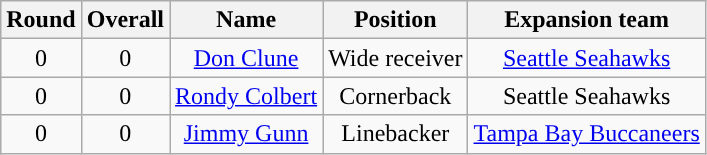<table class="wikitable" style="text-align:center">
<tr>
<th>Round</th>
<th>Overall</th>
<th>Name</th>
<th>Position</th>
<th>Expansion team</th>
</tr>
<tr>
<td>0</td>
<td>0</td>
<td><a href='#'>Don Clune</a></td>
<td>Wide receiver</td>
<td><a href='#'>Seattle Seahawks</a></td>
</tr>
<tr>
<td>0</td>
<td>0</td>
<td><a href='#'>Rondy Colbert</a></td>
<td>Cornerback</td>
<td>Seattle Seahawks</td>
</tr>
<tr>
<td>0</td>
<td>0</td>
<td><a href='#'>Jimmy Gunn</a></td>
<td>Linebacker</td>
<td><a href='#'>Tampa Bay Buccaneers</a></td>
</tr>
</table>
